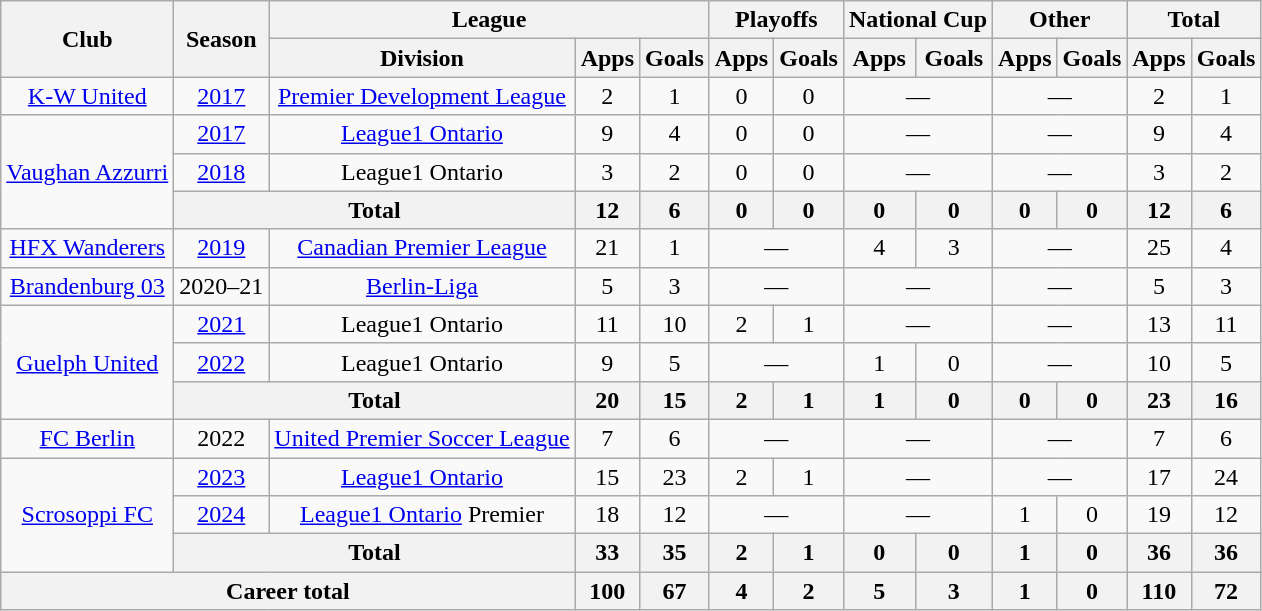<table class="wikitable" style="text-align:center">
<tr>
<th rowspan="2">Club</th>
<th rowspan="2">Season</th>
<th colspan="3">League</th>
<th colspan="2">Playoffs</th>
<th colspan="2">National Cup</th>
<th colspan="2">Other</th>
<th colspan="2">Total</th>
</tr>
<tr>
<th>Division</th>
<th>Apps</th>
<th>Goals</th>
<th>Apps</th>
<th>Goals</th>
<th>Apps</th>
<th>Goals</th>
<th>Apps</th>
<th>Goals</th>
<th>Apps</th>
<th>Goals</th>
</tr>
<tr>
<td><a href='#'>K-W United</a></td>
<td><a href='#'>2017</a></td>
<td><a href='#'>Premier Development League</a></td>
<td>2</td>
<td>1</td>
<td>0</td>
<td>0</td>
<td colspan="2">—</td>
<td colspan="2">—</td>
<td>2</td>
<td>1</td>
</tr>
<tr>
<td rowspan="3"><a href='#'>Vaughan Azzurri</a></td>
<td><a href='#'>2017</a></td>
<td><a href='#'>League1 Ontario</a></td>
<td>9</td>
<td>4</td>
<td>0</td>
<td>0</td>
<td colspan="2">—</td>
<td colspan="2">—</td>
<td>9</td>
<td>4</td>
</tr>
<tr>
<td><a href='#'>2018</a></td>
<td>League1 Ontario</td>
<td>3</td>
<td>2</td>
<td>0</td>
<td>0</td>
<td colspan="2">—</td>
<td colspan="2">—</td>
<td>3</td>
<td>2</td>
</tr>
<tr>
<th colspan="2">Total</th>
<th>12</th>
<th>6</th>
<th>0</th>
<th>0</th>
<th>0</th>
<th>0</th>
<th>0</th>
<th>0</th>
<th>12</th>
<th>6</th>
</tr>
<tr>
<td rowspan="1"><a href='#'>HFX Wanderers</a></td>
<td><a href='#'>2019</a></td>
<td><a href='#'>Canadian Premier League</a></td>
<td>21</td>
<td>1</td>
<td colspan="2">—</td>
<td>4</td>
<td>3</td>
<td colspan="2">—</td>
<td>25</td>
<td>4</td>
</tr>
<tr>
<td rowspan="1"><a href='#'>Brandenburg 03</a></td>
<td>2020–21</td>
<td><a href='#'>Berlin-Liga</a></td>
<td>5</td>
<td>3</td>
<td colspan="2">—</td>
<td colspan="2">—</td>
<td colspan="2">—</td>
<td>5</td>
<td>3</td>
</tr>
<tr>
<td rowspan="3"><a href='#'>Guelph United</a></td>
<td><a href='#'>2021</a></td>
<td>League1 Ontario</td>
<td>11</td>
<td>10</td>
<td>2</td>
<td>1</td>
<td colspan="2">—</td>
<td colspan="2">—</td>
<td>13</td>
<td>11</td>
</tr>
<tr>
<td><a href='#'>2022</a></td>
<td>League1 Ontario</td>
<td>9</td>
<td>5</td>
<td colspan="2">—</td>
<td>1</td>
<td>0</td>
<td colspan="2">—</td>
<td>10</td>
<td>5</td>
</tr>
<tr>
<th colspan="2">Total</th>
<th>20</th>
<th>15</th>
<th>2</th>
<th>1</th>
<th>1</th>
<th>0</th>
<th>0</th>
<th>0</th>
<th>23</th>
<th>16</th>
</tr>
<tr>
<td><a href='#'>FC Berlin</a></td>
<td>2022</td>
<td><a href='#'>United Premier Soccer League</a></td>
<td>7</td>
<td>6</td>
<td colspan="2">—</td>
<td colspan="2">—</td>
<td colspan="2">—</td>
<td>7</td>
<td>6</td>
</tr>
<tr>
<td rowspan=3><a href='#'>Scrosoppi FC</a></td>
<td><a href='#'>2023</a></td>
<td><a href='#'>League1 Ontario</a></td>
<td>15</td>
<td>23</td>
<td>2</td>
<td>1</td>
<td colspan="2">—</td>
<td colspan="2">—</td>
<td>17</td>
<td>24</td>
</tr>
<tr>
<td><a href='#'>2024</a></td>
<td><a href='#'>League1 Ontario</a> Premier</td>
<td>18</td>
<td>12</td>
<td colspan="2">—</td>
<td colspan="2">—</td>
<td>1</td>
<td>0</td>
<td>19</td>
<td>12</td>
</tr>
<tr>
<th colspan="2">Total</th>
<th>33</th>
<th>35</th>
<th>2</th>
<th>1</th>
<th>0</th>
<th>0</th>
<th>1</th>
<th>0</th>
<th>36</th>
<th>36</th>
</tr>
<tr>
<th colspan="3">Career total</th>
<th>100</th>
<th>67</th>
<th>4</th>
<th>2</th>
<th>5</th>
<th>3</th>
<th>1</th>
<th>0</th>
<th>110</th>
<th>72</th>
</tr>
</table>
